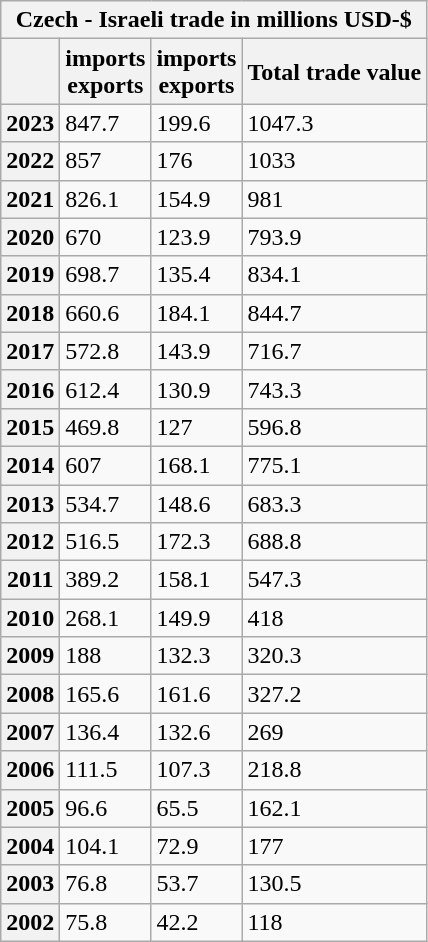<table class="wikitable mw-collapsible mw-collapsed">
<tr>
<th colspan="4">Czech - Israeli trade in millions USD-$</th>
</tr>
<tr>
<th></th>
<th> imports<br> exports</th>
<th> imports<br> exports</th>
<th>Total trade value</th>
</tr>
<tr>
<th>2023</th>
<td>847.7</td>
<td>199.6</td>
<td>1047.3</td>
</tr>
<tr>
<th>2022</th>
<td>857</td>
<td>176</td>
<td>1033</td>
</tr>
<tr>
<th>2021</th>
<td>826.1</td>
<td>154.9</td>
<td>981</td>
</tr>
<tr>
<th>2020</th>
<td>670</td>
<td>123.9</td>
<td>793.9</td>
</tr>
<tr>
<th>2019</th>
<td>698.7</td>
<td>135.4</td>
<td>834.1</td>
</tr>
<tr>
<th>2018</th>
<td>660.6</td>
<td>184.1</td>
<td>844.7</td>
</tr>
<tr>
<th>2017</th>
<td>572.8</td>
<td>143.9</td>
<td>716.7</td>
</tr>
<tr>
<th>2016</th>
<td>612.4</td>
<td>130.9</td>
<td>743.3</td>
</tr>
<tr>
<th>2015</th>
<td>469.8</td>
<td>127</td>
<td>596.8</td>
</tr>
<tr>
<th>2014</th>
<td>607</td>
<td>168.1</td>
<td>775.1</td>
</tr>
<tr>
<th>2013</th>
<td>534.7</td>
<td>148.6</td>
<td>683.3</td>
</tr>
<tr>
<th>2012</th>
<td>516.5</td>
<td>172.3</td>
<td>688.8</td>
</tr>
<tr>
<th>2011</th>
<td>389.2</td>
<td>158.1</td>
<td>547.3</td>
</tr>
<tr>
<th>2010</th>
<td>268.1</td>
<td>149.9</td>
<td>418</td>
</tr>
<tr>
<th>2009</th>
<td>188</td>
<td>132.3</td>
<td>320.3</td>
</tr>
<tr>
<th>2008</th>
<td>165.6</td>
<td>161.6</td>
<td>327.2</td>
</tr>
<tr>
<th>2007</th>
<td>136.4</td>
<td>132.6</td>
<td>269</td>
</tr>
<tr>
<th>2006</th>
<td>111.5</td>
<td>107.3</td>
<td>218.8</td>
</tr>
<tr>
<th>2005</th>
<td>96.6</td>
<td>65.5</td>
<td>162.1</td>
</tr>
<tr>
<th>2004</th>
<td>104.1</td>
<td>72.9</td>
<td>177</td>
</tr>
<tr>
<th>2003</th>
<td>76.8</td>
<td>53.7</td>
<td>130.5</td>
</tr>
<tr>
<th>2002</th>
<td>75.8</td>
<td>42.2</td>
<td>118</td>
</tr>
</table>
